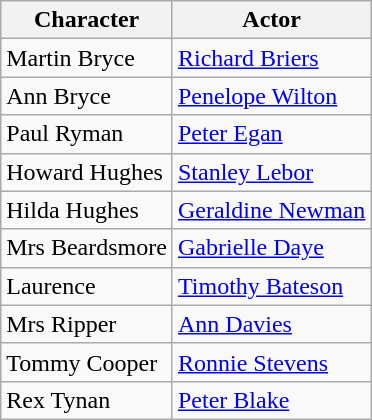<table class="wikitable">
<tr>
<th>Character</th>
<th>Actor</th>
</tr>
<tr>
<td>Martin Bryce</td>
<td><a href='#'>Richard Briers</a></td>
</tr>
<tr>
<td>Ann Bryce</td>
<td><a href='#'>Penelope Wilton</a></td>
</tr>
<tr>
<td>Paul Ryman</td>
<td><a href='#'>Peter Egan</a></td>
</tr>
<tr>
<td>Howard Hughes</td>
<td><a href='#'>Stanley Lebor</a></td>
</tr>
<tr>
<td>Hilda Hughes</td>
<td><a href='#'>Geraldine Newman</a></td>
</tr>
<tr>
<td>Mrs Beardsmore</td>
<td><a href='#'>Gabrielle Daye</a></td>
</tr>
<tr>
<td>Laurence</td>
<td><a href='#'>Timothy Bateson</a></td>
</tr>
<tr>
<td>Mrs Ripper</td>
<td><a href='#'>Ann Davies</a></td>
</tr>
<tr>
<td>Tommy Cooper</td>
<td><a href='#'>Ronnie Stevens</a></td>
</tr>
<tr>
<td>Rex Tynan</td>
<td><a href='#'>Peter Blake</a></td>
</tr>
</table>
